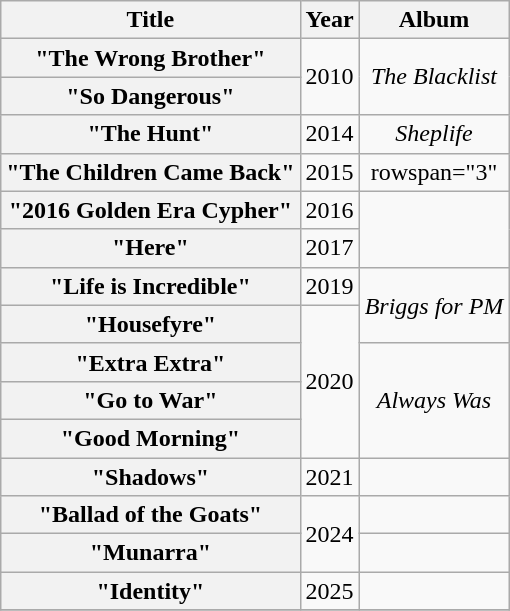<table class="wikitable plainrowheaders" style="text-align:center">
<tr>
<th>Title</th>
<th>Year</th>
<th>Album</th>
</tr>
<tr>
<th scope="row">"The Wrong Brother"</th>
<td rowspan="2">2010</td>
<td rowspan="2"><em>The Blacklist</em></td>
</tr>
<tr>
<th scope="row">"So Dangerous"<br></th>
</tr>
<tr>
<th scope="row">"The Hunt"<br></th>
<td>2014</td>
<td><em>Sheplife</em></td>
</tr>
<tr>
<th scope="row">"The Children Came Back"<br></th>
<td>2015</td>
<td>rowspan="3" </td>
</tr>
<tr>
<th scope="row">"2016 Golden Era Cypher"<br></th>
<td>2016</td>
</tr>
<tr>
<th scope="row">"Here"<br></th>
<td>2017</td>
</tr>
<tr>
<th scope="row">"Life is Incredible"<br></th>
<td>2019</td>
<td rowspan="2"><em>Briggs for PM</em></td>
</tr>
<tr>
<th scope="row">"Housefyre"<br></th>
<td rowspan="4">2020</td>
</tr>
<tr>
<th scope="row">"Extra Extra"</th>
<td rowspan="3"><em>Always Was</em></td>
</tr>
<tr>
<th scope="row">"Go to War"<br></th>
</tr>
<tr>
<th scope="row">"Good Morning"<br></th>
</tr>
<tr>
<th scope="row">"Shadows"<br></th>
<td>2021</td>
<td></td>
</tr>
<tr>
<th scope="row">"Ballad of the Goats"<br></th>
<td rowspan="2">2024</td>
<td></td>
</tr>
<tr>
<th scope="row">"Munarra"<br></th>
<td></td>
</tr>
<tr>
<th scope="row">"Identity"<br></th>
<td rowspan="1">2025</td>
<td></td>
</tr>
<tr>
</tr>
</table>
